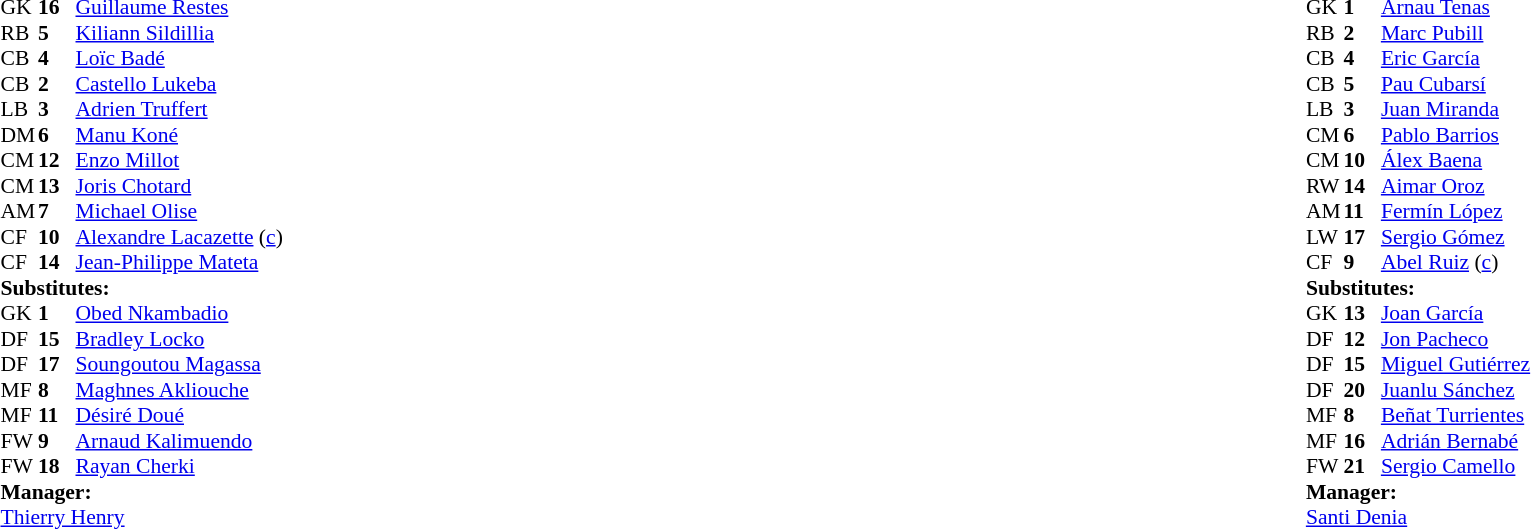<table width="100%">
<tr>
<td valign="top" width="40%"><br><table style="font-size:90%" cellspacing="0" cellpadding="0">
<tr>
<th width=25></th>
<th width=25></th>
</tr>
<tr>
<td>GK</td>
<td><strong>16</strong></td>
<td><a href='#'>Guillaume Restes</a></td>
</tr>
<tr>
<td>RB</td>
<td><strong>5</strong></td>
<td><a href='#'>Kiliann Sildillia</a></td>
<td></td>
<td></td>
</tr>
<tr>
<td>CB</td>
<td><strong>4</strong></td>
<td><a href='#'>Loïc Badé</a></td>
<td></td>
</tr>
<tr>
<td>CB</td>
<td><strong>2</strong></td>
<td><a href='#'>Castello Lukeba</a></td>
</tr>
<tr>
<td>LB</td>
<td><strong>3</strong></td>
<td><a href='#'>Adrien Truffert</a></td>
<td></td>
<td></td>
</tr>
<tr>
<td>DM</td>
<td><strong>6</strong></td>
<td><a href='#'>Manu Koné</a></td>
<td></td>
<td></td>
</tr>
<tr>
<td>CM</td>
<td><strong>12</strong></td>
<td><a href='#'>Enzo Millot</a></td>
<td></td>
<td></td>
</tr>
<tr>
<td>CM</td>
<td><strong>13</strong></td>
<td><a href='#'>Joris Chotard</a></td>
<td></td>
<td></td>
</tr>
<tr>
<td>AM</td>
<td><strong>7</strong></td>
<td><a href='#'>Michael Olise</a></td>
</tr>
<tr>
<td>CF</td>
<td><strong>10</strong></td>
<td><a href='#'>Alexandre Lacazette</a> (<a href='#'>c</a>)</td>
<td></td>
<td></td>
</tr>
<tr>
<td>CF</td>
<td><strong>14</strong></td>
<td><a href='#'>Jean-Philippe Mateta</a></td>
</tr>
<tr>
<td colspan="3"><strong>Substitutes:</strong></td>
</tr>
<tr>
<td>GK</td>
<td><strong>1</strong></td>
<td><a href='#'>Obed Nkambadio</a></td>
</tr>
<tr>
<td>DF</td>
<td><strong>15</strong></td>
<td><a href='#'>Bradley Locko</a></td>
<td></td>
<td></td>
</tr>
<tr>
<td>DF</td>
<td><strong>17</strong></td>
<td><a href='#'>Soungoutou Magassa</a></td>
<td></td>
<td></td>
</tr>
<tr>
<td>MF</td>
<td><strong>8</strong></td>
<td><a href='#'>Maghnes Akliouche</a></td>
<td></td>
<td></td>
</tr>
<tr>
<td>MF</td>
<td><strong>11</strong></td>
<td><a href='#'>Désiré Doué</a></td>
<td></td>
<td></td>
</tr>
<tr>
<td>FW</td>
<td><strong>9</strong></td>
<td><a href='#'>Arnaud Kalimuendo</a></td>
<td></td>
<td></td>
</tr>
<tr>
<td>FW</td>
<td><strong>18</strong></td>
<td><a href='#'>Rayan Cherki</a></td>
<td></td>
<td></td>
</tr>
<tr>
<td colspan="3"><strong>Manager:</strong></td>
</tr>
<tr>
<td colspan="3"><a href='#'>Thierry Henry</a></td>
</tr>
</table>
</td>
<td valign="top"></td>
<td valign="top" width="50%"><br><table style="font-size:90%; margin:auto" cellspacing="0" cellpadding="0">
<tr>
<th width="25"></th>
<th width="25"></th>
</tr>
<tr>
<td>GK</td>
<td><strong>1</strong></td>
<td><a href='#'>Arnau Tenas</a></td>
</tr>
<tr>
<td>RB</td>
<td><strong>2</strong></td>
<td><a href='#'>Marc Pubill</a></td>
<td></td>
<td></td>
</tr>
<tr>
<td>CB</td>
<td><strong>4</strong></td>
<td><a href='#'>Eric García</a></td>
</tr>
<tr>
<td>CB</td>
<td><strong>5</strong></td>
<td><a href='#'>Pau Cubarsí</a></td>
</tr>
<tr>
<td>LB</td>
<td><strong>3</strong></td>
<td><a href='#'>Juan Miranda</a></td>
<td></td>
<td></td>
</tr>
<tr>
<td>CM</td>
<td><strong>6</strong></td>
<td><a href='#'>Pablo Barrios</a></td>
</tr>
<tr>
<td>CM</td>
<td><strong>10</strong></td>
<td><a href='#'>Álex Baena</a></td>
<td></td>
<td></td>
</tr>
<tr>
<td>RW</td>
<td><strong>14</strong></td>
<td><a href='#'>Aimar Oroz</a></td>
<td></td>
<td></td>
</tr>
<tr>
<td>AM</td>
<td><strong>11</strong></td>
<td><a href='#'>Fermín López</a></td>
<td></td>
<td></td>
</tr>
<tr>
<td>LW</td>
<td><strong>17</strong></td>
<td><a href='#'>Sergio Gómez</a></td>
</tr>
<tr>
<td>CF</td>
<td><strong>9</strong></td>
<td><a href='#'>Abel Ruiz</a> (<a href='#'>c</a>)</td>
<td></td>
<td></td>
</tr>
<tr>
<td colspan="3"><strong>Substitutes:</strong></td>
</tr>
<tr>
<td>GK</td>
<td><strong>13</strong></td>
<td><a href='#'>Joan García</a></td>
</tr>
<tr>
<td>DF</td>
<td><strong>12</strong></td>
<td><a href='#'>Jon Pacheco</a></td>
<td></td>
<td></td>
</tr>
<tr>
<td>DF</td>
<td><strong>15</strong></td>
<td><a href='#'>Miguel Gutiérrez</a></td>
<td></td>
<td></td>
</tr>
<tr>
<td>DF</td>
<td><strong>20</strong></td>
<td><a href='#'>Juanlu Sánchez</a></td>
<td></td>
<td></td>
</tr>
<tr>
<td>MF</td>
<td><strong>8</strong></td>
<td><a href='#'>Beñat Turrientes</a></td>
<td></td>
<td></td>
</tr>
<tr>
<td>MF</td>
<td><strong>16</strong></td>
<td><a href='#'>Adrián Bernabé</a></td>
<td></td>
<td></td>
</tr>
<tr>
<td>FW</td>
<td><strong>21</strong></td>
<td><a href='#'>Sergio Camello</a></td>
<td></td>
<td></td>
</tr>
<tr>
<td colspan="3"><strong>Manager:</strong></td>
</tr>
<tr>
<td colspan="3"><a href='#'>Santi Denia</a></td>
</tr>
</table>
</td>
</tr>
</table>
